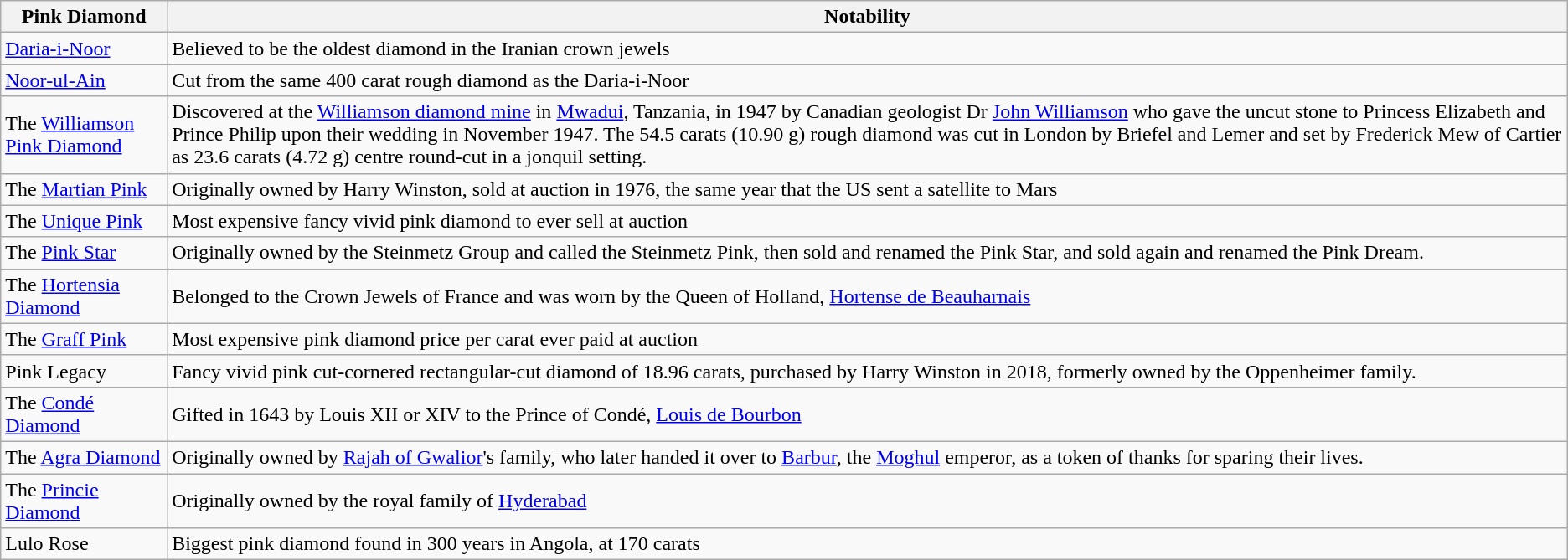<table class="wikitable">
<tr>
<th>Pink Diamond</th>
<th>Notability</th>
</tr>
<tr>
<td><a href='#'>Daria-i-Noor</a></td>
<td>Believed to be the oldest diamond in the Iranian crown jewels</td>
</tr>
<tr>
<td><a href='#'>Noor-ul-Ain</a></td>
<td>Cut from the same 400 carat rough diamond as the Daria-i-Noor</td>
</tr>
<tr>
<td>The <a href='#'>Williamson Pink Diamond</a></td>
<td>Discovered at the <a href='#'>Williamson diamond mine</a> in <a href='#'>Mwadui</a>, Tanzania, in 1947 by Canadian geologist Dr <a href='#'>John Williamson</a> who gave the uncut stone to Princess Elizabeth and Prince Philip upon their wedding in November 1947. The 54.5 carats (10.90 g) rough diamond was cut in London by Briefel and Lemer and set by Frederick Mew of Cartier as 23.6 carats (4.72 g) centre round-cut in a jonquil setting.</td>
</tr>
<tr>
<td>The <a href='#'>Martian Pink</a></td>
<td>Originally owned by Harry Winston, sold at auction in 1976, the same year that the US sent a satellite to Mars</td>
</tr>
<tr>
<td>The <a href='#'>Unique Pink</a></td>
<td>Most expensive fancy vivid pink diamond to ever sell at auction</td>
</tr>
<tr>
<td>The <a href='#'>Pink Star</a></td>
<td>Originally owned by the Steinmetz Group and called the Steinmetz Pink, then sold and renamed the Pink Star, and sold again and renamed the Pink Dream.</td>
</tr>
<tr>
<td>The <a href='#'>Hortensia Diamond</a></td>
<td>Belonged to the Crown Jewels of France and was worn by the Queen of Holland, <a href='#'>Hortense de Beauharnais</a></td>
</tr>
<tr>
<td>The <a href='#'>Graff Pink</a></td>
<td>Most expensive pink diamond price per carat ever paid at auction</td>
</tr>
<tr>
<td>Pink Legacy</td>
<td>Fancy vivid pink cut-cornered rectangular-cut diamond of 18.96 carats, purchased by Harry Winston in 2018, formerly owned by the Oppenheimer family.</td>
</tr>
<tr>
<td>The <a href='#'>Condé Diamond</a></td>
<td>Gifted in 1643 by Louis XII or XIV to the Prince of Condé, <a href='#'>Louis de Bourbon</a></td>
</tr>
<tr>
<td>The <a href='#'>Agra Diamond</a></td>
<td>Originally owned by <a href='#'>Rajah of Gwalior</a>'s family, who later handed it over to <a href='#'>Barbur</a>, the <a href='#'>Moghul</a> emperor, as a token of thanks for sparing their lives.</td>
</tr>
<tr>
<td>The <a href='#'>Princie Diamond</a></td>
<td>Originally owned by the royal family of <a href='#'>Hyderabad</a></td>
</tr>
<tr>
<td>Lulo Rose</td>
<td>Biggest pink diamond found in 300 years in Angola, at 170 carats</td>
</tr>
</table>
